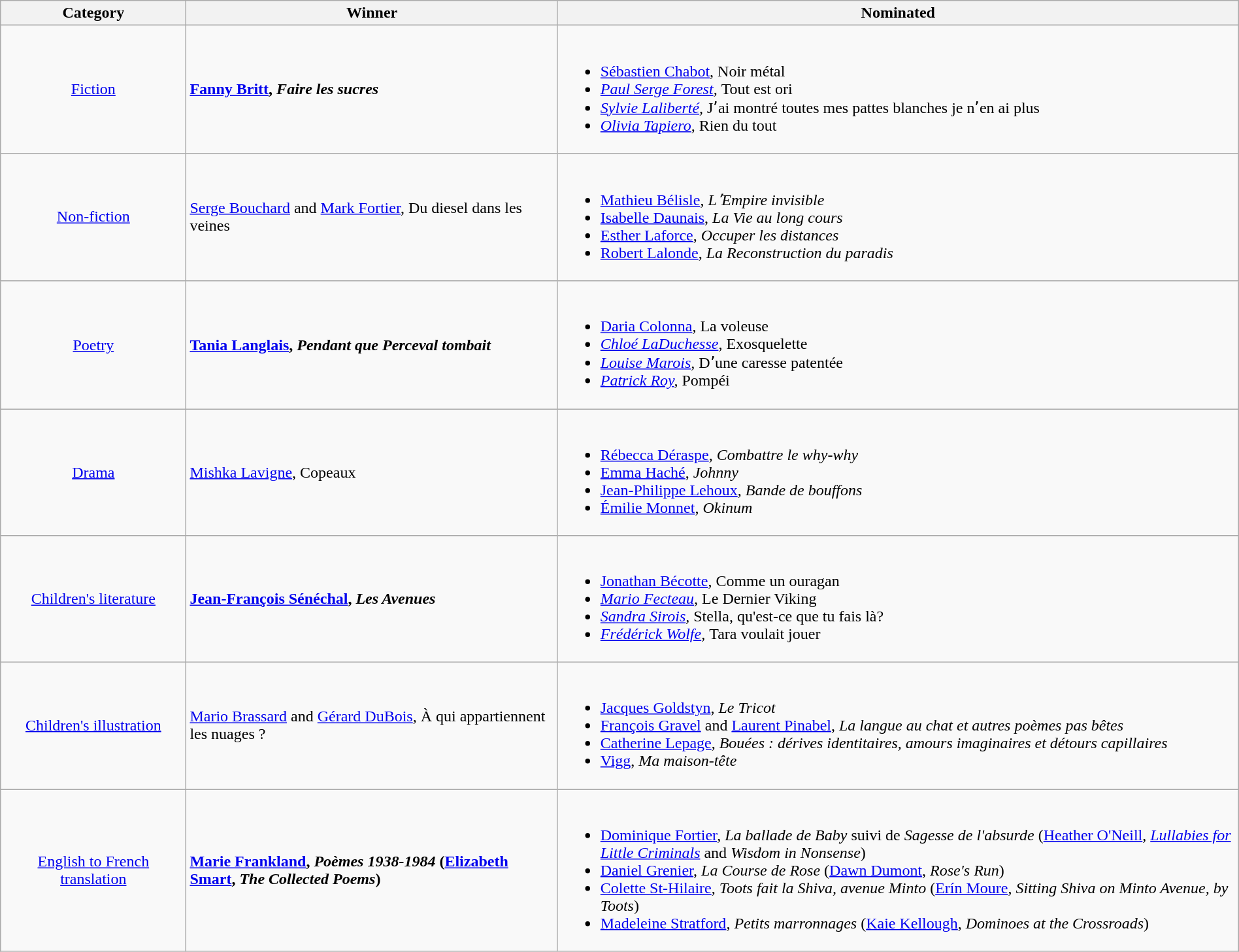<table class="wikitable" width="100%">
<tr>
<th width=15%>Category</th>
<th width=30%>Winner</th>
<th width=55%>Nominated</th>
</tr>
<tr>
<td align="center"><a href='#'>Fiction</a></td>
<td> <strong><a href='#'>Fanny Britt</a>, <em>Faire les sucres<strong><em></td>
<td><br><ul><li><a href='#'>Sébastien Chabot</a>, </em>Noir métal<em></li><li><a href='#'>Paul Serge Forest</a>, </em>Tout est ori<em></li><li><a href='#'>Sylvie Laliberté</a>, </em>Jʼai montré toutes mes pattes blanches je nʼen ai plus<em></li><li><a href='#'>Olivia Tapiero</a>, </em>Rien du tout<em></li></ul></td>
</tr>
<tr>
<td align="center"><a href='#'>Non-fiction</a></td>
<td> </strong><a href='#'>Serge Bouchard</a> and <a href='#'>Mark Fortier</a>, </em>Du diesel dans les veines</em></strong></td>
<td><br><ul><li><a href='#'>Mathieu Bélisle</a>, <em>LʼEmpire invisible</em></li><li><a href='#'>Isabelle Daunais</a>, <em>La Vie au long cours</em></li><li><a href='#'>Esther Laforce</a>, <em>Occuper les distances</em></li><li><a href='#'>Robert Lalonde</a>, <em>La Reconstruction du paradis</em></li></ul></td>
</tr>
<tr>
<td align="center"><a href='#'>Poetry</a></td>
<td> <strong><a href='#'>Tania Langlais</a>, <em>Pendant que Perceval tombait<strong><em></td>
<td><br><ul><li><a href='#'>Daria Colonna</a>, </em>La voleuse<em></li><li><a href='#'>Chloé LaDuchesse</a>, </em>Exosquelette<em></li><li><a href='#'>Louise Marois</a>, </em>Dʼune caresse patentée<em></li><li><a href='#'>Patrick Roy</a>, </em>Pompéi<em></li></ul></td>
</tr>
<tr>
<td align="center"><a href='#'>Drama</a></td>
<td> </strong><a href='#'>Mishka Lavigne</a>, </em>Copeaux</em></strong></td>
<td><br><ul><li><a href='#'>Rébecca Déraspe</a>, <em>Combattre le why-why</em></li><li><a href='#'>Emma Haché</a>, <em>Johnny</em></li><li><a href='#'>Jean-Philippe Lehoux</a>, <em>Bande de bouffons</em></li><li><a href='#'>Émilie Monnet</a>, <em>Okinum</em></li></ul></td>
</tr>
<tr>
<td align="center"><a href='#'>Children's literature</a></td>
<td> <strong><a href='#'>Jean-François Sénéchal</a>, <em>Les Avenues<strong><em></td>
<td><br><ul><li><a href='#'>Jonathan Bécotte</a>, </em>Comme un ouragan<em></li><li><a href='#'>Mario Fecteau</a>, </em>Le Dernier Viking<em></li><li><a href='#'>Sandra Sirois</a>, </em>Stella, qu'est-ce que tu fais là?<em></li><li><a href='#'>Frédérick Wolfe</a>, </em>Tara voulait jouer<em></li></ul></td>
</tr>
<tr>
<td align="center"><a href='#'>Children's illustration</a></td>
<td> </strong><a href='#'>Mario Brassard</a> and <a href='#'>Gérard DuBois</a>, </em>À qui appartiennent les nuages ?</em></strong></td>
<td><br><ul><li><a href='#'>Jacques Goldstyn</a>, <em>Le Tricot</em></li><li><a href='#'>François Gravel</a> and <a href='#'>Laurent Pinabel</a>, <em>La langue au chat et autres poèmes pas bêtes</em></li><li><a href='#'>Catherine Lepage</a>, <em>Bouées : dérives identitaires, amours imaginaires et détours capillaires</em></li><li><a href='#'>Vigg</a>, <em>Ma maison-tête</em></li></ul></td>
</tr>
<tr>
<td align="center"><a href='#'>English to French translation</a></td>
<td> <strong><a href='#'>Marie Frankland</a>, <em>Poèmes 1938-1984</em> (<a href='#'>Elizabeth Smart</a>, <em>The Collected Poems</em>)</strong></td>
<td><br><ul><li><a href='#'>Dominique Fortier</a>, <em>La ballade de Baby</em> suivi de <em>Sagesse de l'absurde</em> (<a href='#'>Heather O'Neill</a>, <em><a href='#'>Lullabies for Little Criminals</a></em> and <em>Wisdom in Nonsense</em>)</li><li><a href='#'>Daniel Grenier</a>, <em>La Course de Rose</em> (<a href='#'>Dawn Dumont</a>, <em>Rose's Run</em>)</li><li><a href='#'>Colette St-Hilaire</a>, <em>Toots fait la Shiva, avenue Minto</em> (<a href='#'>Erín Moure</a>, <em>Sitting Shiva on Minto Avenue, by Toots</em>)</li><li><a href='#'>Madeleine Stratford</a>, <em>Petits marronnages</em> (<a href='#'>Kaie Kellough</a>, <em>Dominoes at the Crossroads</em>)</li></ul></td>
</tr>
</table>
